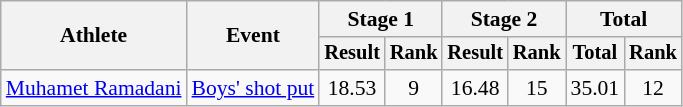<table class="wikitable" style="font-size:90%">
<tr>
<th rowspan=2>Athlete</th>
<th rowspan=2>Event</th>
<th colspan=2>Stage 1</th>
<th colspan=2>Stage 2</th>
<th colspan=2>Total</th>
</tr>
<tr style="font-size:95%">
<th>Result</th>
<th>Rank</th>
<th>Result</th>
<th>Rank</th>
<th>Total</th>
<th>Rank</th>
</tr>
<tr align=center>
<td align=left><a href='#'>Muhamet Ramadani</a></td>
<td align=left><a href='#'>Boys' shot put</a></td>
<td>18.53</td>
<td>9</td>
<td>16.48</td>
<td>15</td>
<td>35.01</td>
<td>12</td>
</tr>
</table>
